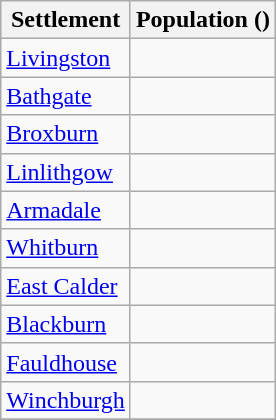<table class="wikitable sortable">
<tr>
<th>Settlement</th>
<th>Population ()</th>
</tr>
<tr>
<td><a href='#'>Livingston</a></td>
<td></td>
</tr>
<tr>
<td><a href='#'>Bathgate</a></td>
<td></td>
</tr>
<tr>
<td><a href='#'>Broxburn</a></td>
<td></td>
</tr>
<tr>
<td><a href='#'>Linlithgow</a></td>
<td></td>
</tr>
<tr>
<td><a href='#'>Armadale</a></td>
<td></td>
</tr>
<tr>
<td><a href='#'>Whitburn</a></td>
<td></td>
</tr>
<tr>
<td><a href='#'>East Calder</a></td>
<td></td>
</tr>
<tr>
<td><a href='#'>Blackburn</a></td>
<td></td>
</tr>
<tr>
<td><a href='#'>Fauldhouse</a></td>
<td></td>
</tr>
<tr>
<td><a href='#'>Winchburgh</a></td>
<td></td>
</tr>
<tr>
</tr>
</table>
